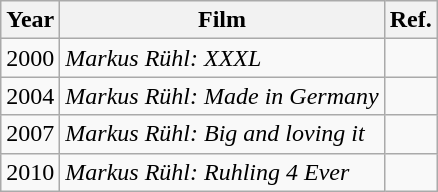<table class="wikitable">
<tr>
<th>Year</th>
<th>Film</th>
<th>Ref.</th>
</tr>
<tr>
<td>2000</td>
<td><em>Markus Rühl: XXXL</em></td>
<td></td>
</tr>
<tr>
<td>2004</td>
<td><em>Markus Rühl: Made in Germany</em></td>
<td></td>
</tr>
<tr>
<td>2007</td>
<td><em>Markus Rühl: Big and loving it</em></td>
<td></td>
</tr>
<tr>
<td>2010</td>
<td><em>Markus Rühl: Ruhling 4 Ever</em></td>
<td></td>
</tr>
</table>
